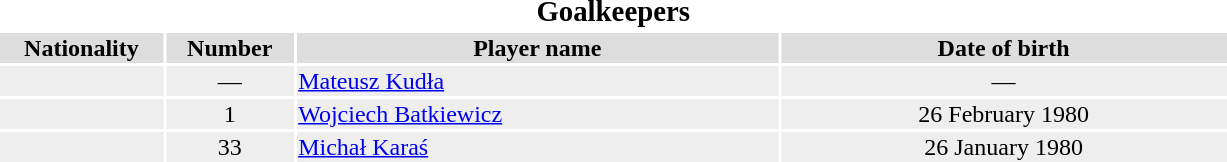<table width=65%>
<tr>
<th colspan=6><big>Goalkeepers</big></th>
</tr>
<tr bgcolor="#dddddd">
<th width=8%>Nationality</th>
<th width=7%>Number</th>
<th width=27%>Player name</th>
<th width=25%>Date of birth</th>
</tr>
<tr bgcolor="#eeeeee">
<td align=center></td>
<td align=center>—</td>
<td><a href='#'>Mateusz Kudła</a></td>
<td align=center>—</td>
</tr>
<tr bgcolor="#eeeeee">
<td align=center></td>
<td align=center>1</td>
<td><a href='#'>Wojciech Batkiewicz</a></td>
<td align=center>26 February 1980</td>
</tr>
<tr bgcolor="#eeeeee">
<td align=center></td>
<td align=center>33</td>
<td><a href='#'>Michał Karaś</a></td>
<td align=center>26 January 1980</td>
</tr>
</table>
